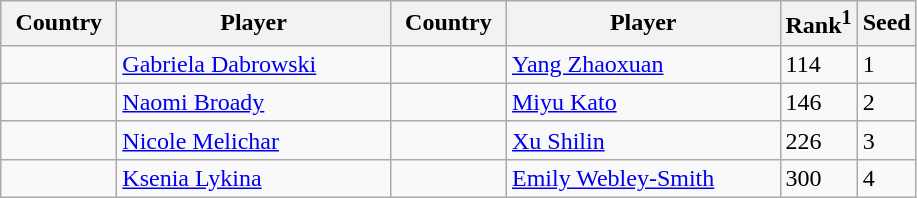<table class="sortable wikitable">
<tr>
<th width="70">Country</th>
<th width="175">Player</th>
<th width="70">Country</th>
<th width="175">Player</th>
<th>Rank<sup>1</sup></th>
<th>Seed</th>
</tr>
<tr>
<td></td>
<td><a href='#'>Gabriela Dabrowski</a></td>
<td></td>
<td><a href='#'>Yang Zhaoxuan</a></td>
<td>114</td>
<td>1</td>
</tr>
<tr>
<td></td>
<td><a href='#'>Naomi Broady</a></td>
<td></td>
<td><a href='#'>Miyu Kato</a></td>
<td>146</td>
<td>2</td>
</tr>
<tr>
<td></td>
<td><a href='#'>Nicole Melichar</a></td>
<td></td>
<td><a href='#'>Xu Shilin</a></td>
<td>226</td>
<td>3</td>
</tr>
<tr>
<td></td>
<td><a href='#'>Ksenia Lykina</a></td>
<td></td>
<td><a href='#'>Emily Webley-Smith</a></td>
<td>300</td>
<td>4</td>
</tr>
</table>
